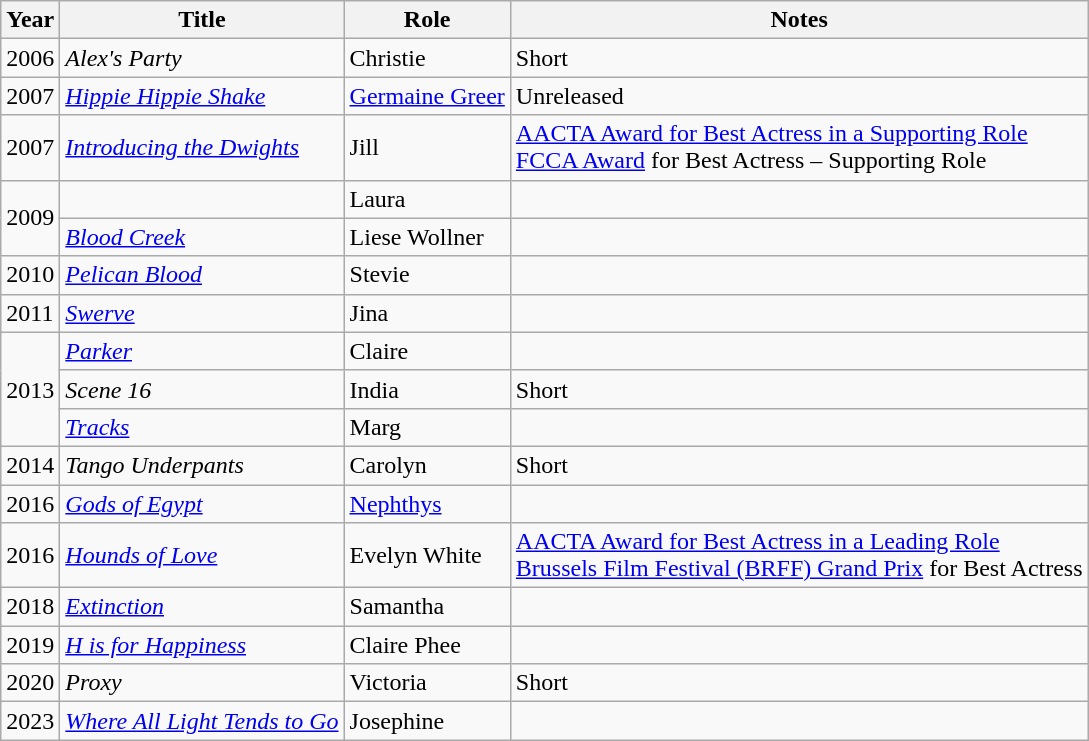<table class="wikitable sortable">
<tr>
<th>Year</th>
<th>Title</th>
<th>Role</th>
<th class="unsortable">Notes</th>
</tr>
<tr>
<td>2006</td>
<td><em>Alex's Party</em></td>
<td>Christie</td>
<td>Short</td>
</tr>
<tr>
<td>2007</td>
<td><em><a href='#'>Hippie Hippie Shake</a></em></td>
<td><a href='#'>Germaine Greer</a></td>
<td>Unreleased</td>
</tr>
<tr>
<td>2007</td>
<td><em><a href='#'>Introducing the Dwights</a></em></td>
<td>Jill</td>
<td><a href='#'>AACTA Award for Best Actress in a Supporting Role</a><br><a href='#'>FCCA Award</a> for Best Actress – Supporting Role</td>
</tr>
<tr>
<td rowspan="2">2009</td>
<td><em></em></td>
<td>Laura</td>
<td></td>
</tr>
<tr>
<td><em><a href='#'>Blood Creek</a></em></td>
<td>Liese Wollner</td>
<td></td>
</tr>
<tr>
<td>2010</td>
<td><em><a href='#'>Pelican Blood</a></em></td>
<td>Stevie</td>
<td></td>
</tr>
<tr>
<td>2011</td>
<td><em><a href='#'>Swerve</a></em></td>
<td>Jina</td>
<td></td>
</tr>
<tr>
<td rowspan="3">2013</td>
<td><em><a href='#'>Parker</a></em></td>
<td>Claire</td>
<td></td>
</tr>
<tr>
<td><em>Scene 16</em></td>
<td>India</td>
<td>Short</td>
</tr>
<tr>
<td><em><a href='#'>Tracks</a></em></td>
<td>Marg</td>
<td></td>
</tr>
<tr>
<td>2014</td>
<td><em>Tango Underpants</em></td>
<td>Carolyn</td>
<td>Short</td>
</tr>
<tr>
<td>2016</td>
<td><em><a href='#'>Gods of Egypt</a></em></td>
<td><a href='#'>Nephthys</a></td>
<td></td>
</tr>
<tr>
<td>2016</td>
<td><em><a href='#'>Hounds of Love</a></em></td>
<td>Evelyn White</td>
<td><a href='#'>AACTA Award for Best Actress in a Leading Role</a><br><a href='#'>Brussels Film Festival (BRFF) Grand Prix</a> for Best Actress</td>
</tr>
<tr>
<td>2018</td>
<td><em><a href='#'>Extinction</a></em></td>
<td>Samantha</td>
</tr>
<tr>
<td>2019</td>
<td><em><a href='#'>H is for Happiness</a></em></td>
<td>Claire Phee</td>
<td></td>
</tr>
<tr>
<td>2020</td>
<td><em>Proxy</em></td>
<td>Victoria</td>
<td>Short</td>
</tr>
<tr>
<td>2023</td>
<td><em><a href='#'>Where All Light Tends to Go</a></em></td>
<td>Josephine</td>
<td></td>
</tr>
</table>
